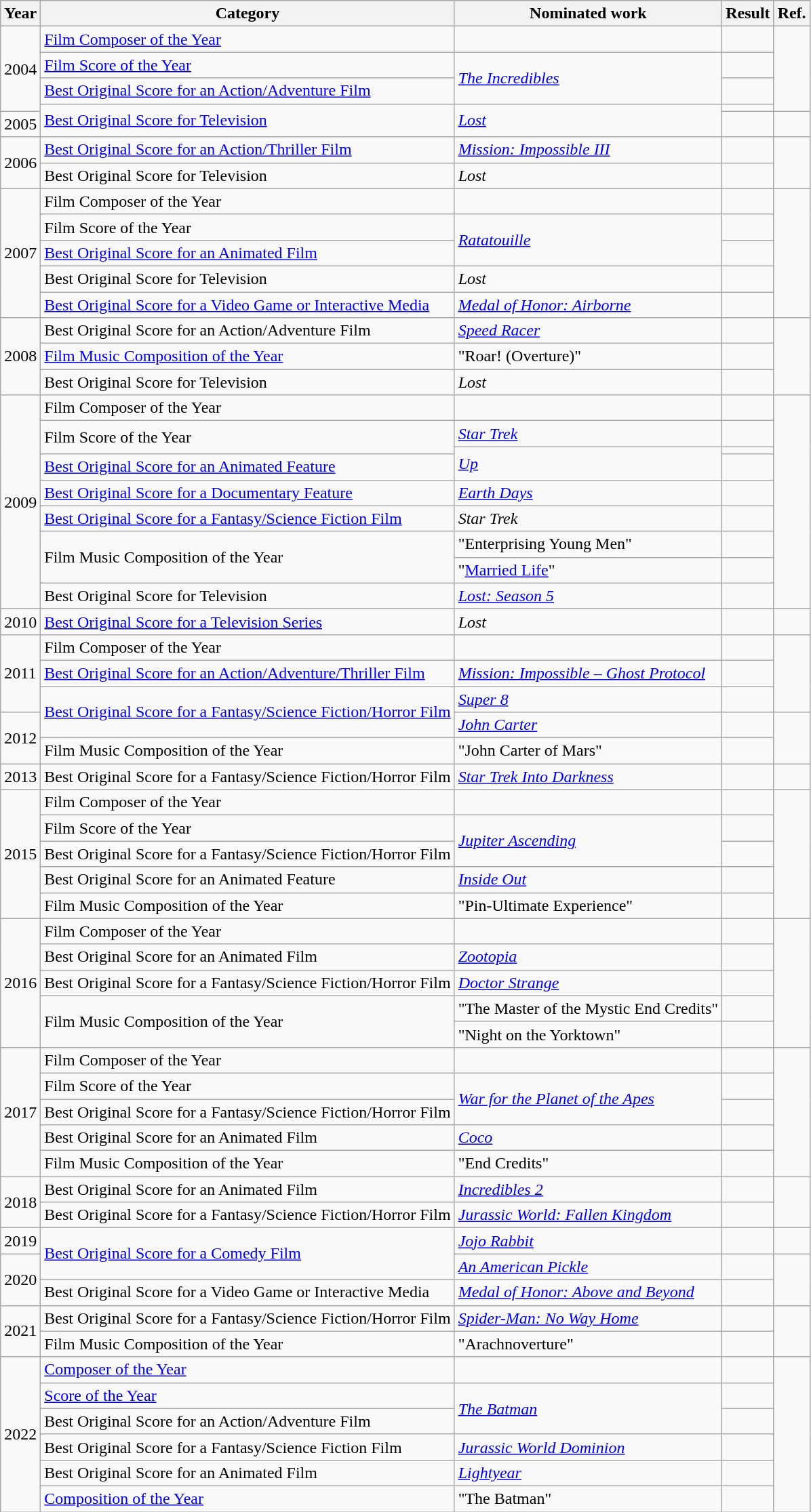<table class="wikitable">
<tr>
<th>Year</th>
<th>Category</th>
<th>Nominated work</th>
<th>Result</th>
<th>Ref.</th>
</tr>
<tr>
<td rowspan="4">2004</td>
<td><a href='#'>Film Composer of the Year</a></td>
<td></td>
<td></td>
<td align="center" rowspan="4"></td>
</tr>
<tr>
<td><a href='#'>Film Score of the Year</a></td>
<td rowspan="2"><em><a href='#'>The Incredibles</a></em></td>
<td></td>
</tr>
<tr>
<td><a href='#'>Best Original Score for an Action/Adventure Film</a></td>
<td></td>
</tr>
<tr>
<td rowspan="2"><a href='#'>Best Original Score for Television</a></td>
<td rowspan="2"><em><a href='#'>Lost</a></em></td>
<td></td>
</tr>
<tr>
<td>2005</td>
<td></td>
<td align="center"></td>
</tr>
<tr>
<td rowspan="2">2006</td>
<td><a href='#'>Best Original Score for an Action/Thriller Film</a></td>
<td><em><a href='#'>Mission: Impossible III</a></em></td>
<td></td>
<td align="center" rowspan="2"></td>
</tr>
<tr>
<td>Best Original Score for Television</td>
<td><em>Lost</em></td>
<td></td>
</tr>
<tr>
<td rowspan="5">2007</td>
<td>Film Composer of the Year</td>
<td></td>
<td></td>
<td align="center" rowspan="5"></td>
</tr>
<tr>
<td>Film Score of the Year</td>
<td rowspan="2"><em><a href='#'>Ratatouille</a></em></td>
<td></td>
</tr>
<tr>
<td><a href='#'>Best Original Score for an Animated Film</a></td>
<td></td>
</tr>
<tr>
<td>Best Original Score for Television</td>
<td><em>Lost</em></td>
<td></td>
</tr>
<tr>
<td><a href='#'>Best Original Score for a Video Game or Interactive Media</a></td>
<td><em><a href='#'>Medal of Honor: Airborne</a></em></td>
<td></td>
</tr>
<tr>
<td rowspan="3">2008</td>
<td>Best Original Score for an Action/Adventure Film</td>
<td><em><a href='#'>Speed Racer</a></em></td>
<td></td>
<td align="center" rowspan="3"></td>
</tr>
<tr>
<td><a href='#'>Film Music Composition of the Year</a></td>
<td>"Roar! (Overture)" </td>
<td></td>
</tr>
<tr>
<td>Best Original Score for Television</td>
<td><em>Lost</em></td>
<td></td>
</tr>
<tr>
<td rowspan="9">2009</td>
<td>Film Composer of the Year</td>
<td></td>
<td></td>
<td align="center" rowspan="9"></td>
</tr>
<tr>
<td rowspan="2">Film Score of the Year</td>
<td><em><a href='#'>Star Trek</a></em></td>
<td></td>
</tr>
<tr>
<td rowspan="2"><em><a href='#'>Up</a></em></td>
<td></td>
</tr>
<tr>
<td><a href='#'>Best Original Score for an Animated Feature</a></td>
<td></td>
</tr>
<tr>
<td><a href='#'>Best Original Score for a Documentary Feature</a></td>
<td><em><a href='#'>Earth Days</a></em></td>
<td></td>
</tr>
<tr>
<td><a href='#'>Best Original Score for a Fantasy/Science Fiction Film</a></td>
<td><em>Star Trek</em></td>
<td></td>
</tr>
<tr>
<td rowspan="2">Film Music Composition of the Year</td>
<td>"Enterprising Young Men" </td>
<td></td>
</tr>
<tr>
<td>"<a href='#'>Married Life</a>" </td>
<td></td>
</tr>
<tr>
<td>Best Original Score for Television</td>
<td><em><a href='#'>Lost: Season 5</a></em></td>
<td></td>
</tr>
<tr>
<td>2010</td>
<td><a href='#'>Best Original Score for a Television Series</a></td>
<td><em>Lost</em></td>
<td></td>
<td align="center"></td>
</tr>
<tr>
<td rowspan="3">2011</td>
<td>Film Composer of the Year</td>
<td></td>
<td></td>
<td align="center" rowspan="3"></td>
</tr>
<tr>
<td><a href='#'>Best Original Score for an Action/Adventure/Thriller Film</a></td>
<td><em><a href='#'>Mission: Impossible – Ghost Protocol</a></em></td>
<td></td>
</tr>
<tr>
<td rowspan="2"><a href='#'>Best Original Score for a Fantasy/Science Fiction/Horror Film</a></td>
<td><em><a href='#'>Super 8</a></em></td>
<td></td>
</tr>
<tr>
<td rowspan="2">2012</td>
<td><em><a href='#'>John Carter</a></em></td>
<td></td>
<td align="center" rowspan="2"></td>
</tr>
<tr>
<td>Film Music Composition of the Year</td>
<td>"John Carter of Mars" </td>
<td></td>
</tr>
<tr>
<td>2013</td>
<td>Best Original Score for a Fantasy/Science Fiction/Horror Film</td>
<td><em><a href='#'>Star Trek Into Darkness</a></em></td>
<td></td>
<td align="center"></td>
</tr>
<tr>
<td rowspan="5">2015</td>
<td>Film Composer of the Year</td>
<td></td>
<td></td>
<td align="center" rowspan="5"></td>
</tr>
<tr>
<td>Film Score of the Year</td>
<td rowspan="2"><em><a href='#'>Jupiter Ascending</a></em></td>
<td></td>
</tr>
<tr>
<td>Best Original Score for a Fantasy/Science Fiction/Horror Film</td>
<td></td>
</tr>
<tr>
<td>Best Original Score for an Animated Feature</td>
<td><em><a href='#'>Inside Out</a></em></td>
<td></td>
</tr>
<tr>
<td>Film Music Composition of the Year</td>
<td>"Pin-Ultimate Experience" </td>
<td></td>
</tr>
<tr>
<td rowspan="5">2016</td>
<td>Film Composer of the Year</td>
<td></td>
<td></td>
<td align="center" rowspan="5"></td>
</tr>
<tr>
<td>Best Original Score for an Animated Film</td>
<td><em><a href='#'>Zootopia</a></em></td>
<td></td>
</tr>
<tr>
<td>Best Original Score for a Fantasy/Science Fiction/Horror Film</td>
<td><em><a href='#'>Doctor Strange</a></em></td>
<td></td>
</tr>
<tr>
<td rowspan="2">Film Music Composition of the Year</td>
<td>"The Master of the Mystic End Credits" </td>
<td></td>
</tr>
<tr>
<td>"Night on the Yorktown" </td>
<td></td>
</tr>
<tr>
<td rowspan="5">2017</td>
<td>Film Composer of the Year</td>
<td></td>
<td></td>
<td align="center" rowspan="5"></td>
</tr>
<tr>
<td>Film Score of the Year</td>
<td rowspan="2"><em><a href='#'>War for the Planet of the Apes</a></em></td>
<td></td>
</tr>
<tr>
<td>Best Original Score for a Fantasy/Science Fiction/Horror Film</td>
<td></td>
</tr>
<tr>
<td>Best Original Score for an Animated Film</td>
<td><em><a href='#'>Coco</a></em></td>
<td></td>
</tr>
<tr>
<td>Film Music Composition of the Year</td>
<td>"End Credits" </td>
<td></td>
</tr>
<tr>
<td rowspan="2">2018</td>
<td>Best Original Score for an Animated Film</td>
<td><em><a href='#'>Incredibles 2</a></em></td>
<td></td>
<td align="center" rowspan="2"></td>
</tr>
<tr>
<td>Best Original Score for a Fantasy/Science Fiction/Horror Film</td>
<td><em><a href='#'>Jurassic World: Fallen Kingdom</a></em></td>
<td></td>
</tr>
<tr>
<td>2019</td>
<td rowspan="2"><a href='#'>Best Original Score for a Comedy Film</a></td>
<td><em><a href='#'>Jojo Rabbit</a></em></td>
<td></td>
<td align="center"></td>
</tr>
<tr>
<td rowspan="2">2020</td>
<td><em><a href='#'>An American Pickle</a></em></td>
<td></td>
<td align="center" rowspan="2"></td>
</tr>
<tr>
<td>Best Original Score for a Video Game or Interactive Media</td>
<td><em><a href='#'>Medal of Honor: Above and Beyond</a></em></td>
<td></td>
</tr>
<tr>
<td rowspan="2">2021</td>
<td>Best Original Score for a Fantasy/Science Fiction/Horror Film</td>
<td><em><a href='#'>Spider-Man: No Way Home</a></em></td>
<td></td>
<td align="center" rowspan="2"> <br> </td>
</tr>
<tr>
<td>Film Music Composition of the Year</td>
<td>"Arachnoverture" </td>
<td></td>
</tr>
<tr>
<td rowspan="6">2022</td>
<td><a href='#'>Composer of the Year</a></td>
<td></td>
<td></td>
<td align="center" rowspan="6"> <br> </td>
</tr>
<tr>
<td><a href='#'>Score of the Year</a></td>
<td rowspan="2"><em><a href='#'>The Batman</a></em></td>
<td></td>
</tr>
<tr>
<td>Best Original Score for an Action/Adventure Film</td>
<td></td>
</tr>
<tr>
<td>Best Original Score for a Fantasy/Science Fiction Film</td>
<td><em><a href='#'>Jurassic World Dominion</a></em></td>
<td></td>
</tr>
<tr>
<td>Best Original Score for an Animated Film</td>
<td><em><a href='#'>Lightyear</a></em></td>
<td></td>
</tr>
<tr>
<td><a href='#'>Composition of the Year</a></td>
<td>"The Batman" </td>
<td></td>
</tr>
</table>
